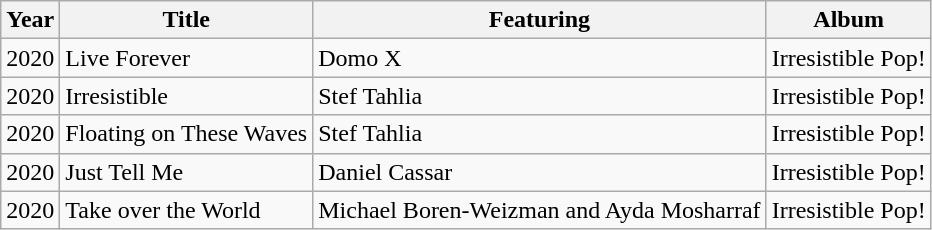<table class="wikitable">
<tr>
<th>Year</th>
<th>Title</th>
<th>Featuring</th>
<th>Album</th>
</tr>
<tr>
<td>2020</td>
<td>Live Forever</td>
<td>Domo X</td>
<td>Irresistible Pop!</td>
</tr>
<tr>
<td>2020</td>
<td>Irresistible</td>
<td>Stef Tahlia</td>
<td>Irresistible Pop!</td>
</tr>
<tr>
<td>2020</td>
<td>Floating on These Waves</td>
<td>Stef Tahlia</td>
<td>Irresistible Pop!</td>
</tr>
<tr>
<td>2020</td>
<td>Just Tell Me</td>
<td>Daniel Cassar</td>
<td>Irresistible Pop!</td>
</tr>
<tr>
<td>2020</td>
<td>Take over the World</td>
<td>Michael Boren-Weizman and Ayda Mosharraf</td>
<td>Irresistible Pop!</td>
</tr>
</table>
